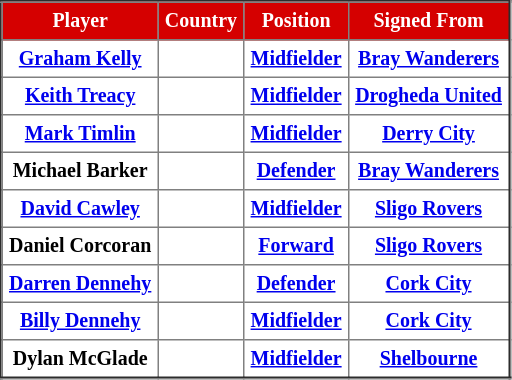<table border="2" cellpadding="4" style="border-collapse:collapse; text-align:center; font-size:smaller;">
<tr style="background:#d50000; color:white">
<th>Player</th>
<th>Country</th>
<th>Position</th>
<th>Signed From</th>
</tr>
<tr bgcolor="">
<th><a href='#'>Graham Kelly</a></th>
<th></th>
<th><a href='#'>Midfielder</a></th>
<th> <a href='#'>Bray Wanderers</a></th>
</tr>
<tr bgcolor="">
<th><a href='#'>Keith Treacy</a></th>
<th></th>
<th><a href='#'>Midfielder</a></th>
<th> <a href='#'>Drogheda United</a></th>
</tr>
<tr bgcolor="">
<th><a href='#'>Mark Timlin</a></th>
<th></th>
<th><a href='#'>Midfielder</a></th>
<th> <a href='#'>Derry City</a></th>
</tr>
<tr bgcolor="">
<th>Michael Barker</th>
<th></th>
<th><a href='#'>Defender</a></th>
<th> <a href='#'>Bray Wanderers</a></th>
</tr>
<tr bgcolor="">
<th><a href='#'>David Cawley</a></th>
<th></th>
<th><a href='#'>Midfielder</a></th>
<th> <a href='#'>Sligo Rovers</a></th>
</tr>
<tr bgcolor="">
<th>Daniel Corcoran</th>
<th></th>
<th><a href='#'>Forward</a></th>
<th> <a href='#'>Sligo Rovers</a></th>
</tr>
<tr bgcolor="">
<th><a href='#'>Darren Dennehy</a></th>
<th></th>
<th><a href='#'>Defender</a></th>
<th> <a href='#'>Cork City</a></th>
</tr>
<tr bgcolor="">
<th><a href='#'>Billy Dennehy</a></th>
<th></th>
<th><a href='#'>Midfielder</a></th>
<th> <a href='#'>Cork City</a></th>
</tr>
<tr bgcolor="">
<th>Dylan McGlade</th>
<th></th>
<th><a href='#'>Midfielder</a></th>
<th> <a href='#'>Shelbourne</a></th>
</tr>
</table>
